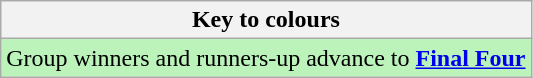<table class="wikitable">
<tr>
<th>Key to colours</th>
</tr>
<tr bgcolor=#BBF3BB>
<td>Group winners and runners-up advance to <strong><a href='#'>Final Four</a></strong></td>
</tr>
</table>
